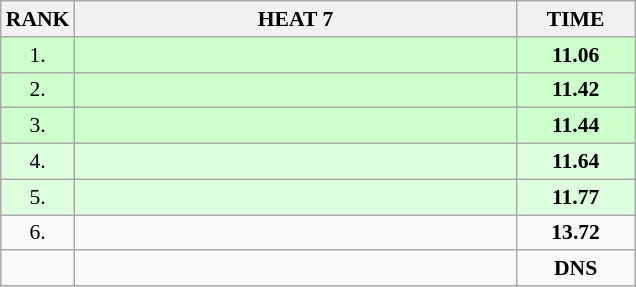<table class="wikitable" style="border-collapse: collapse; font-size: 90%;">
<tr>
<th>RANK</th>
<th style="width: 20em">HEAT 7</th>
<th style="width: 5em">TIME</th>
</tr>
<tr style="background:#ccffcc;">
<td align="center">1.</td>
<td></td>
<td align="center"><strong>11.06</strong></td>
</tr>
<tr style="background:#ccffcc;">
<td align="center">2.</td>
<td></td>
<td align="center"><strong>11.42</strong></td>
</tr>
<tr style="background:#ccffcc;">
<td align="center">3.</td>
<td></td>
<td align="center"><strong>11.44</strong></td>
</tr>
<tr style="background:#ddffdd;">
<td align="center">4.</td>
<td></td>
<td align="center"><strong>11.64</strong></td>
</tr>
<tr style="background:#ddffdd;">
<td align="center">5.</td>
<td></td>
<td align="center"><strong>11.77</strong></td>
</tr>
<tr>
<td align="center">6.</td>
<td></td>
<td align="center"><strong>13.72</strong></td>
</tr>
<tr>
<td align="center"></td>
<td></td>
<td align="center"><strong>DNS</strong></td>
</tr>
</table>
